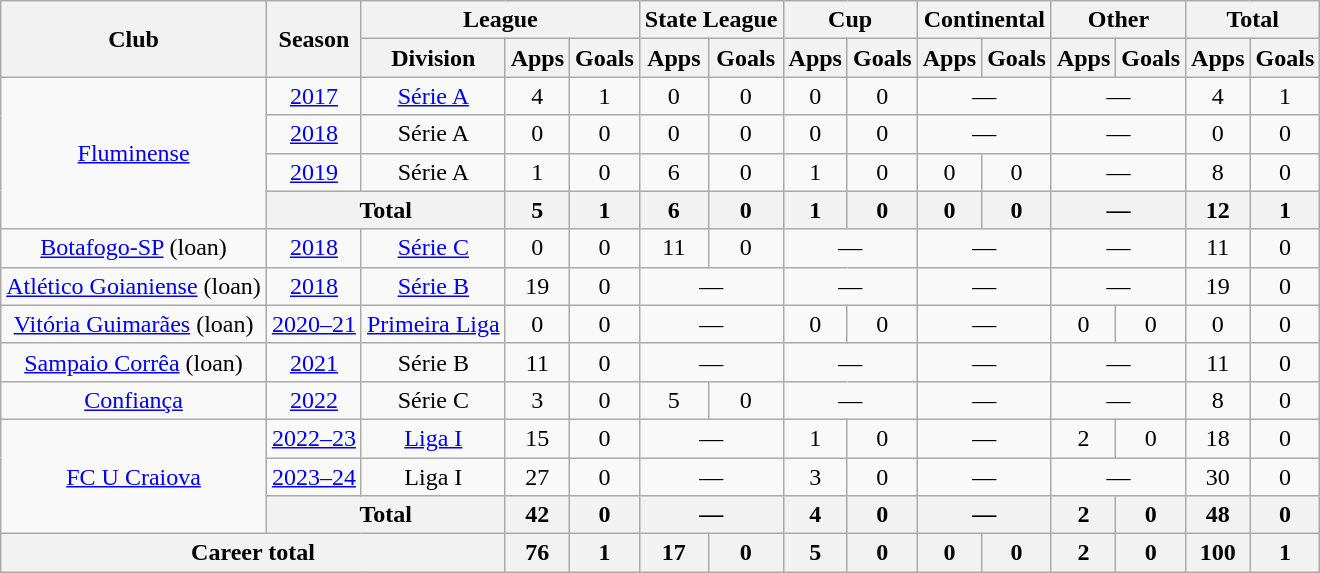<table class="wikitable" style="text-align: center">
<tr>
<th rowspan="2">Club</th>
<th rowspan="2">Season</th>
<th colspan="3">League</th>
<th colspan="2">State League</th>
<th colspan="2">Cup</th>
<th colspan="2">Continental</th>
<th colspan="2">Other</th>
<th colspan="2">Total</th>
</tr>
<tr>
<th>Division</th>
<th>Apps</th>
<th>Goals</th>
<th>Apps</th>
<th>Goals</th>
<th>Apps</th>
<th>Goals</th>
<th>Apps</th>
<th>Goals</th>
<th>Apps</th>
<th>Goals</th>
<th>Apps</th>
<th>Goals</th>
</tr>
<tr>
<td rowspan="4"><a href='#'>Fluminense</a></td>
<td><a href='#'>2017</a></td>
<td><a href='#'>Série A</a></td>
<td>4</td>
<td>1</td>
<td>0</td>
<td>0</td>
<td>0</td>
<td>0</td>
<td colspan="2">—</td>
<td colspan="2">—</td>
<td>4</td>
<td>1</td>
</tr>
<tr>
<td><a href='#'>2018</a></td>
<td>Série A</td>
<td>0</td>
<td>0</td>
<td>0</td>
<td>0</td>
<td>0</td>
<td>0</td>
<td colspan="2">—</td>
<td colspan="2">—</td>
<td>0</td>
<td>0</td>
</tr>
<tr>
<td><a href='#'>2019</a></td>
<td>Série A</td>
<td>1</td>
<td>0</td>
<td>6</td>
<td>0</td>
<td>1</td>
<td>0</td>
<td>0</td>
<td>0</td>
<td colspan="2">—</td>
<td>8</td>
<td>0</td>
</tr>
<tr>
<th colspan="2">Total</th>
<th>5</th>
<th>1</th>
<th>6</th>
<th>0</th>
<th>1</th>
<th>0</th>
<th>0</th>
<th>0</th>
<th colspan="2">—</th>
<th>12</th>
<th>1</th>
</tr>
<tr>
<td><a href='#'>Botafogo-SP</a> (loan)</td>
<td><a href='#'>2018</a></td>
<td><a href='#'>Série C</a></td>
<td>0</td>
<td>0</td>
<td>11</td>
<td>0</td>
<td colspan="2">—</td>
<td colspan="2">—</td>
<td colspan="2">—</td>
<td>11</td>
<td>0</td>
</tr>
<tr>
<td><a href='#'>Atlético Goianiense</a> (loan)</td>
<td><a href='#'>2018</a></td>
<td><a href='#'>Série B</a></td>
<td>19</td>
<td>0</td>
<td colspan="2">—</td>
<td colspan="2">—</td>
<td colspan="2">—</td>
<td colspan="2">—</td>
<td>19</td>
<td>0</td>
</tr>
<tr>
<td><a href='#'>Vitória Guimarães</a> (loan)</td>
<td><a href='#'>2020–21</a></td>
<td><a href='#'>Primeira Liga</a></td>
<td>0</td>
<td>0</td>
<td colspan="2">—</td>
<td>0</td>
<td>0</td>
<td colspan="2">—</td>
<td>0</td>
<td>0</td>
<td>0</td>
<td>0</td>
</tr>
<tr>
<td><a href='#'>Sampaio Corrêa</a> (loan)</td>
<td><a href='#'>2021</a></td>
<td>Série B</td>
<td>11</td>
<td>0</td>
<td colspan="2">—</td>
<td colspan="2">—</td>
<td colspan="2">—</td>
<td colspan="2">—</td>
<td>11</td>
<td>0</td>
</tr>
<tr>
<td><a href='#'>Confiança</a></td>
<td><a href='#'>2022</a></td>
<td>Série C</td>
<td>3</td>
<td>0</td>
<td>5</td>
<td>0</td>
<td colspan="2">—</td>
<td colspan="2">—</td>
<td colspan="2">—</td>
<td>8</td>
<td>0</td>
</tr>
<tr>
<td rowspan="3"><a href='#'>FC U Craiova</a></td>
<td><a href='#'>2022–23</a></td>
<td><a href='#'>Liga I</a></td>
<td>15</td>
<td>0</td>
<td colspan="2">—</td>
<td>1</td>
<td>0</td>
<td colspan="2">—</td>
<td>2</td>
<td>0</td>
<td>18</td>
<td>0</td>
</tr>
<tr>
<td><a href='#'>2023–24</a></td>
<td>Liga I</td>
<td>27</td>
<td>0</td>
<td colspan="2">—</td>
<td>3</td>
<td>0</td>
<td colspan="2">—</td>
<td colspan="2">—</td>
<td>30</td>
<td>0</td>
</tr>
<tr>
<th colspan="2">Total</th>
<th>42</th>
<th>0</th>
<th colspan="2">—</th>
<th>4</th>
<th>0</th>
<th colspan="2">—</th>
<th>2</th>
<th>0</th>
<th>48</th>
<th>0</th>
</tr>
<tr>
<th colspan="3"><strong>Career total</strong></th>
<th>76</th>
<th>1</th>
<th>17</th>
<th>0</th>
<th>5</th>
<th>0</th>
<th>0</th>
<th>0</th>
<th>2</th>
<th>0</th>
<th>100</th>
<th>1</th>
</tr>
</table>
